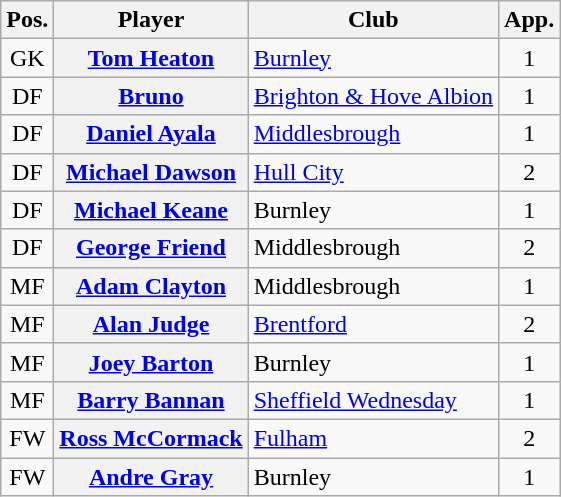<table class="wikitable plainrowheaders" style="text-align: left">
<tr>
<th scope=col>Pos.</th>
<th scope=col>Player</th>
<th scope=col>Club</th>
<th scope=col>App.</th>
</tr>
<tr>
<td style=text-align:center>GK</td>
<th scope=row><a href='#'>Tom Heaton</a></th>
<td><a href='#'>Burnley</a></td>
<td style=text-align:center>1</td>
</tr>
<tr>
<td style=text-align:center>DF</td>
<th scope=row><a href='#'>Bruno</a></th>
<td><a href='#'>Brighton & Hove Albion</a></td>
<td style=text-align:center>1</td>
</tr>
<tr>
<td style=text-align:center>DF</td>
<th scope=row><a href='#'>Daniel Ayala</a></th>
<td><a href='#'>Middlesbrough</a></td>
<td style=text-align:center>1</td>
</tr>
<tr>
<td style=text-align:center>DF</td>
<th scope=row><a href='#'>Michael Dawson</a> </th>
<td><a href='#'>Hull City</a></td>
<td style=text-align:center>2</td>
</tr>
<tr>
<td style=text-align:center>DF</td>
<th scope=row><a href='#'>Michael Keane</a></th>
<td>Burnley</td>
<td style=text-align:center>1</td>
</tr>
<tr>
<td style=text-align:center>DF</td>
<th scope=row><a href='#'>George Friend</a> </th>
<td>Middlesbrough</td>
<td style=text-align:center>2</td>
</tr>
<tr>
<td style=text-align:center>MF</td>
<th scope=row><a href='#'>Adam Clayton</a></th>
<td>Middlesbrough</td>
<td style=text-align:center>1</td>
</tr>
<tr>
<td style=text-align:center>MF</td>
<th scope=row><a href='#'>Alan Judge</a></th>
<td><a href='#'>Brentford</a></td>
<td style=text-align:center>2</td>
</tr>
<tr>
<td style=text-align:center>MF</td>
<th scope=row><a href='#'>Joey Barton</a></th>
<td>Burnley</td>
<td style=text-align:center>1</td>
</tr>
<tr>
<td style=text-align:center>MF</td>
<th scope=row><a href='#'>Barry Bannan</a></th>
<td><a href='#'>Sheffield Wednesday</a></td>
<td style=text-align:center>1</td>
</tr>
<tr>
<td style=text-align:center>FW</td>
<th scope=row><a href='#'>Ross McCormack</a> </th>
<td><a href='#'>Fulham</a></td>
<td style=text-align:center>2</td>
</tr>
<tr>
<td style=text-align:center>FW</td>
<th scope=row><a href='#'>Andre Gray</a></th>
<td>Burnley</td>
<td style=text-align:center>1</td>
</tr>
</table>
